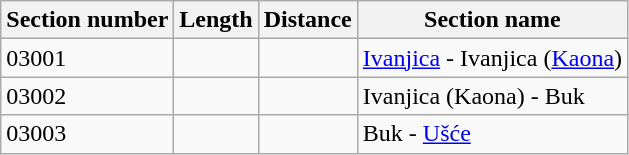<table class="wikitable">
<tr>
<th>Section number</th>
<th>Length</th>
<th>Distance</th>
<th>Section name</th>
</tr>
<tr>
<td>03001</td>
<td></td>
<td></td>
<td><a href='#'>Ivanjica</a> - Ivanjica (<a href='#'>Kaona</a>)</td>
</tr>
<tr>
<td>03002</td>
<td></td>
<td></td>
<td>Ivanjica (Kaona) - Buk</td>
</tr>
<tr>
<td>03003</td>
<td></td>
<td></td>
<td>Buk - <a href='#'>Ušće</a></td>
</tr>
</table>
